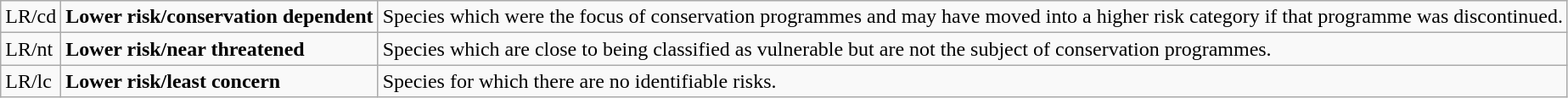<table class="wikitable" style="text-align:left">
<tr>
<td>LR/cd</td>
<td><strong>Lower risk/conservation dependent</strong></td>
<td>Species which were the focus of conservation programmes and may have moved into a higher risk category if that programme was discontinued.</td>
</tr>
<tr>
<td>LR/nt</td>
<td><strong>Lower risk/near threatened</strong></td>
<td>Species which are close to being classified as vulnerable but are not the subject of conservation programmes.</td>
</tr>
<tr>
<td>LR/lc</td>
<td><strong>Lower risk/least concern</strong></td>
<td>Species for which there are no identifiable risks.</td>
</tr>
</table>
